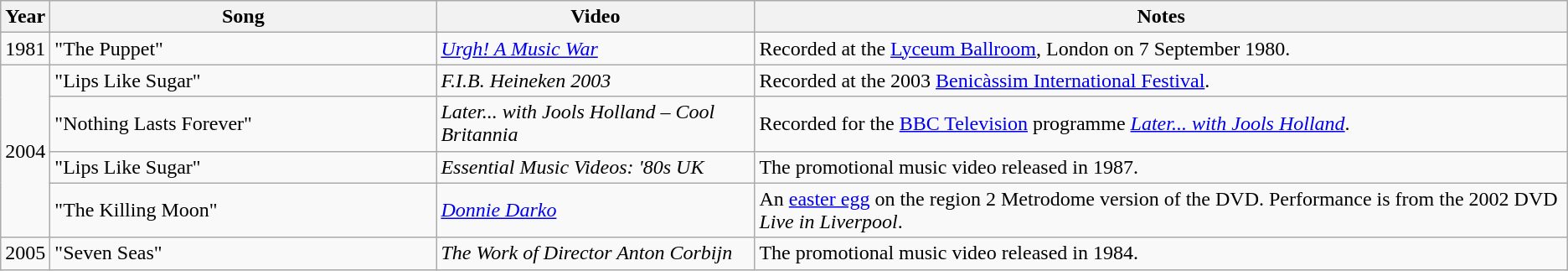<table class="wikitable">
<tr>
<th>Year</th>
<th width="300">Song</th>
<th>Video</th>
<th>Notes</th>
</tr>
<tr>
<td>1981</td>
<td>"The Puppet"</td>
<td><em><a href='#'>Urgh! A Music War</a></em></td>
<td>Recorded at the <a href='#'>Lyceum Ballroom</a>, London on 7 September 1980.</td>
</tr>
<tr>
<td rowspan=4>2004</td>
<td>"Lips Like Sugar"</td>
<td><em>F.I.B. Heineken 2003</em></td>
<td>Recorded at the 2003 <a href='#'>Benicàssim International Festival</a>.</td>
</tr>
<tr>
<td>"Nothing Lasts Forever"</td>
<td><em>Later... with Jools Holland – Cool Britannia</em></td>
<td>Recorded for the <a href='#'>BBC Television</a> programme <em><a href='#'>Later... with Jools Holland</a></em>.</td>
</tr>
<tr>
<td>"Lips Like Sugar"</td>
<td><em>Essential Music Videos: '80s UK</em></td>
<td>The promotional music video released in 1987.</td>
</tr>
<tr>
<td>"The Killing Moon"</td>
<td><em><a href='#'>Donnie Darko</a></em></td>
<td>An <a href='#'>easter egg</a> on the region 2 Metrodome version of the DVD. Performance is from the 2002 DVD <em>Live in Liverpool</em>.</td>
</tr>
<tr season 2 episode 3 of "Scream Queens">
<td>2005</td>
<td>"Seven Seas"</td>
<td><em>The Work of Director Anton Corbijn</em></td>
<td>The promotional music video released in 1984.</td>
</tr>
</table>
